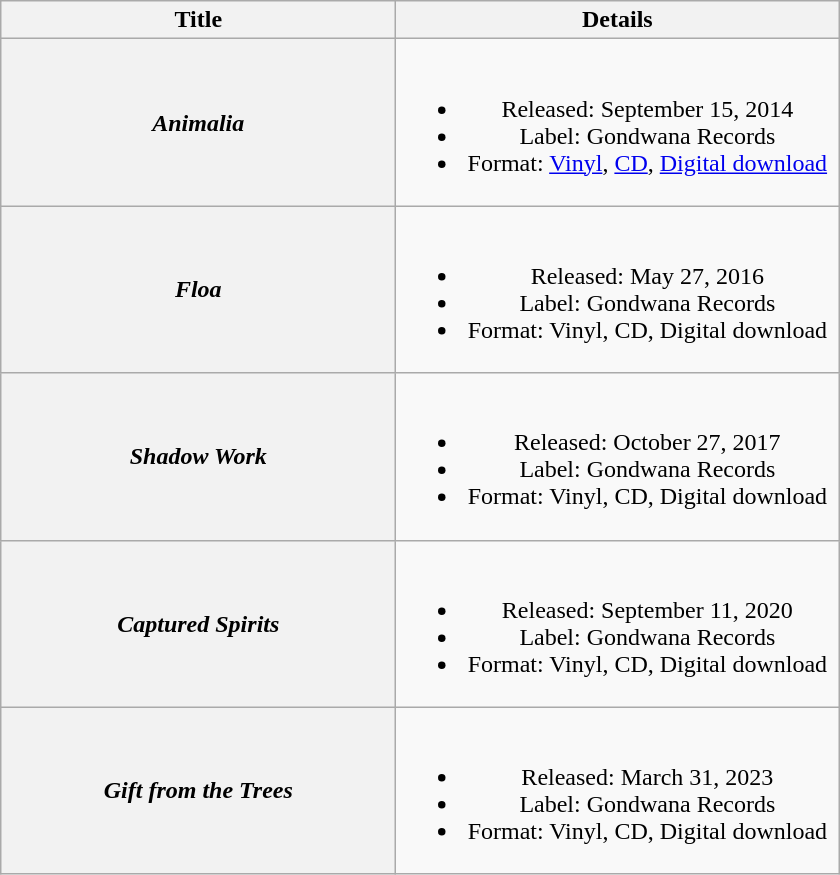<table class="wikitable plainrowheaders" style="text-align:center;">
<tr>
<th scope="col" style="width:16em;">Title</th>
<th scope="col" style="width:18em;">Details</th>
</tr>
<tr>
<th scope="row"><em>Animalia</em></th>
<td><br><ul><li>Released: September 15, 2014</li><li>Label: Gondwana Records</li><li>Format: <a href='#'>Vinyl</a>, <a href='#'>CD</a>, <a href='#'>Digital download</a></li></ul></td>
</tr>
<tr>
<th scope="row"><em>Floa</em></th>
<td><br><ul><li>Released: May 27, 2016</li><li>Label: Gondwana Records</li><li>Format: Vinyl, CD, Digital download</li></ul></td>
</tr>
<tr>
<th scope="row"><em>Shadow Work</em></th>
<td><br><ul><li>Released: October 27, 2017</li><li>Label: Gondwana Records</li><li>Format: Vinyl, CD, Digital download</li></ul></td>
</tr>
<tr>
<th scope="row"><em>Captured Spirits</em></th>
<td><br><ul><li>Released: September 11, 2020</li><li>Label: Gondwana Records</li><li>Format: Vinyl, CD, Digital download</li></ul></td>
</tr>
<tr>
<th scope="row"><em>Gift from the Trees</em></th>
<td><br><ul><li>Released: March 31, 2023</li><li>Label: Gondwana Records</li><li>Format: Vinyl, CD, Digital download</li></ul></td>
</tr>
</table>
